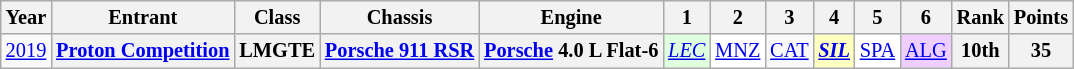<table class="wikitable" style="text-align:center; font-size:85%">
<tr>
<th>Year</th>
<th>Entrant</th>
<th>Class</th>
<th>Chassis</th>
<th>Engine</th>
<th>1</th>
<th>2</th>
<th>3</th>
<th>4</th>
<th>5</th>
<th>6</th>
<th>Rank</th>
<th>Points</th>
</tr>
<tr>
<td><a href='#'>2019</a></td>
<th nowrap><a href='#'>Proton Competition</a></th>
<th>LMGTE</th>
<th nowrap><a href='#'>Porsche 911 RSR</a></th>
<th nowrap><a href='#'>Porsche</a> 4.0 L Flat-6</th>
<td style="background:#DFFFDF;"><em><a href='#'>LEC</a></em><br></td>
<td style="background:#FFFFFF;"><a href='#'>MNZ</a><br></td>
<td><a href='#'>CAT</a></td>
<td style="background:#FFFFBF;"><strong><em><a href='#'>SIL</a></em></strong><br></td>
<td style="background:#FFFFFF;"><a href='#'>SPA</a><br></td>
<td style="background:#EFCFFF;"><a href='#'>ALG</a><br></td>
<th>10th</th>
<th>35</th>
</tr>
</table>
